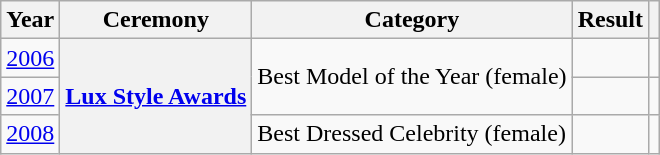<table class="wikitable plainrowheaders">
<tr>
<th>Year</th>
<th>Ceremony</th>
<th>Category</th>
<th>Result</th>
<th></th>
</tr>
<tr>
<td><a href='#'>2006</a></td>
<th rowspan=3 scope=row><a href='#'>Lux Style Awards</a></th>
<td rowspan="2">Best Model of the Year (female)</td>
<td></td>
<td></td>
</tr>
<tr>
<td><a href='#'>2007</a></td>
<td></td>
<td></td>
</tr>
<tr>
<td><a href='#'>2008</a></td>
<td>Best Dressed Celebrity (female)</td>
<td></td>
<td></td>
</tr>
</table>
